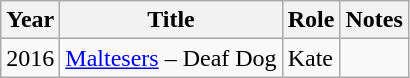<table class="wikitable">
<tr>
<th>Year</th>
<th>Title</th>
<th>Role</th>
<th>Notes</th>
</tr>
<tr>
<td>2016</td>
<td><a href='#'>Maltesers</a> – Deaf Dog</td>
<td>Kate</td>
<td></td>
</tr>
</table>
